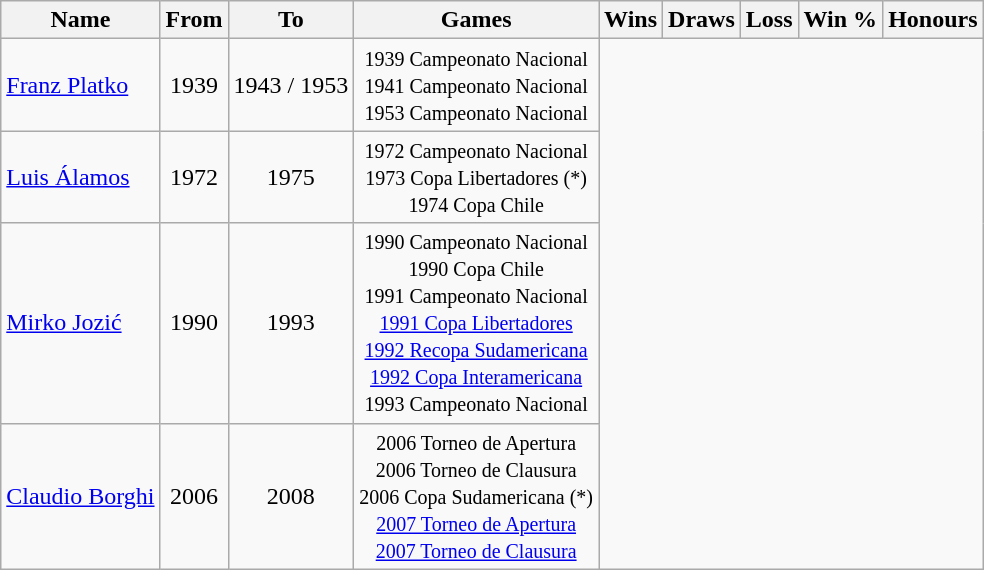<table class="wikitable" style="text-align:center">
<tr>
<th>Name</th>
<th>From</th>
<th>To</th>
<th>Games</th>
<th>Wins</th>
<th>Draws</th>
<th>Loss</th>
<th>Win %</th>
<th>Honours</th>
</tr>
<tr>
<td align="left"> <a href='#'>Franz Platko</a></td>
<td>1939</td>
<td>1943 / 1953<br></td>
<td><small>1939 Campeonato Nacional</small><br><small>1941 Campeonato Nacional</small><br><small>1953 Campeonato Nacional</small></td>
</tr>
<tr>
<td align="left"> <a href='#'>Luis Álamos</a></td>
<td>1972</td>
<td>1975<br></td>
<td><small>1972 Campeonato Nacional</small><br><small>1973 Copa Libertadores (*)</small><br><small>1974 Copa Chile</small></td>
</tr>
<tr>
<td align="left"> <a href='#'>Mirko Jozić</a></td>
<td>1990</td>
<td>1993<br></td>
<td><small>1990 Campeonato Nacional</small><br><small>1990 Copa Chile</small><br><small>1991 Campeonato Nacional</small><br><small><a href='#'>1991 Copa Libertadores</a></small><br><small><a href='#'>1992 Recopa Sudamericana</a></small><br><small><a href='#'>1992 Copa Interamericana</a></small><br><small>1993 Campeonato Nacional</small></td>
</tr>
<tr>
<td align="left"> <a href='#'>Claudio Borghi</a></td>
<td>2006</td>
<td>2008<br></td>
<td><small>2006 Torneo de Apertura</small><br><small>2006 Torneo de Clausura</small><br><small>2006 Copa Sudamericana (*)</small><br><small><a href='#'>2007 Torneo de Apertura</a></small><br><small><a href='#'>2007 Torneo de Clausura</a></small></td>
</tr>
</table>
